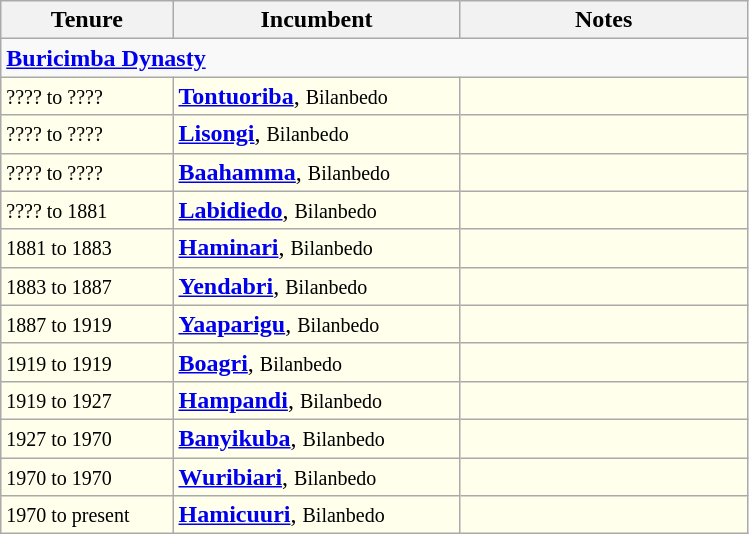<table class="wikitable">
<tr align=left>
<th width="18%">Tenure</th>
<th width="30%">Incumbent</th>
<th width="30%">Notes</th>
</tr>
<tr valign=top>
<td colspan="3"><strong><a href='#'>Buricimba Dynasty</a></strong></td>
</tr>
<tr valign=top bgcolor="#ffffec">
<td><small>???? to ????</small></td>
<td><strong><a href='#'>Tontuoriba</a></strong>, <small>Bilanbedo</small></td>
<td> </td>
</tr>
<tr valign=top bgcolor="#ffffec">
<td><small>???? to ????</small></td>
<td><strong><a href='#'>Lisongi</a></strong>, <small>Bilanbedo</small></td>
<td> </td>
</tr>
<tr valign=top bgcolor="#ffffec">
<td><small>???? to ????</small></td>
<td><strong><a href='#'>Baahamma</a></strong>, <small>Bilanbedo</small></td>
<td> </td>
</tr>
<tr valign=top bgcolor="#ffffec">
<td><small>???? to 1881</small></td>
<td><strong><a href='#'>Labidiedo</a></strong>, <small>Bilanbedo</small></td>
<td> </td>
</tr>
<tr valign=top bgcolor="#ffffec">
<td><small>1881 to 1883</small></td>
<td><strong><a href='#'>Haminari</a></strong>, <small>Bilanbedo</small></td>
<td> </td>
</tr>
<tr valign=top bgcolor="#ffffec">
<td><small>1883 to 1887</small></td>
<td><strong><a href='#'>Yendabri</a></strong>, <small>Bilanbedo</small></td>
<td> </td>
</tr>
<tr valign=top bgcolor="#ffffec">
<td><small>1887 to 1919</small></td>
<td><strong><a href='#'>Yaaparigu</a></strong>, <small>Bilanbedo</small></td>
<td> </td>
</tr>
<tr valign=top bgcolor="#ffffec">
<td><small>1919 to 1919</small></td>
<td><strong><a href='#'>Boagri</a></strong>, <small>Bilanbedo</small></td>
<td> </td>
</tr>
<tr valign=top bgcolor="#ffffec">
<td><small>1919 to 1927</small></td>
<td><strong><a href='#'>Hampandi</a></strong>, <small>Bilanbedo</small></td>
<td> </td>
</tr>
<tr valign=top bgcolor="#ffffec">
<td><small>1927 to 1970</small></td>
<td><strong><a href='#'>Banyikuba</a></strong>, <small>Bilanbedo</small></td>
<td> </td>
</tr>
<tr valign=top bgcolor="#ffffec">
<td><small>1970 to 1970</small></td>
<td><strong><a href='#'>Wuribiari</a></strong>, <small>Bilanbedo</small></td>
<td> </td>
</tr>
<tr valign=top bgcolor="#ffffec">
<td><small>1970 to present</small></td>
<td><strong><a href='#'>Hamicuuri</a></strong>, <small>Bilanbedo</small></td>
<td> </td>
</tr>
</table>
